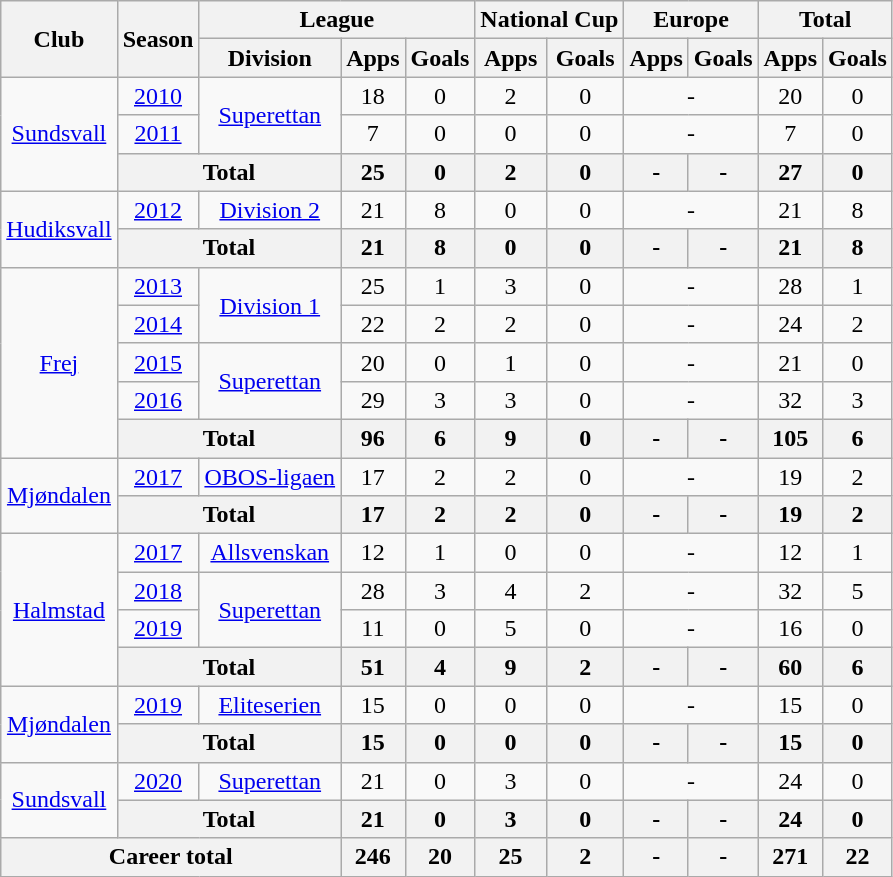<table class="wikitable" style="text-align: center;">
<tr>
<th rowspan="2">Club</th>
<th rowspan="2">Season</th>
<th colspan="3">League</th>
<th colspan="2">National Cup</th>
<th colspan="2">Europe</th>
<th colspan="2">Total</th>
</tr>
<tr>
<th>Division</th>
<th>Apps</th>
<th>Goals</th>
<th>Apps</th>
<th>Goals</th>
<th>Apps</th>
<th>Goals</th>
<th>Apps</th>
<th>Goals</th>
</tr>
<tr>
<td rowspan="3"><a href='#'>Sundsvall</a></td>
<td><a href='#'>2010</a></td>
<td rowspan="2"><a href='#'>Superettan</a></td>
<td>18</td>
<td>0</td>
<td>2</td>
<td>0</td>
<td colspan="2">-</td>
<td>20</td>
<td>0</td>
</tr>
<tr>
<td><a href='#'>2011</a></td>
<td>7</td>
<td>0</td>
<td>0</td>
<td>0</td>
<td colspan="2">-</td>
<td>7</td>
<td>0</td>
</tr>
<tr>
<th colspan="2">Total</th>
<th>25</th>
<th>0</th>
<th>2</th>
<th>0</th>
<th>-</th>
<th>-</th>
<th>27</th>
<th>0</th>
</tr>
<tr>
<td rowspan="2"><a href='#'>Hudiksvall</a></td>
<td><a href='#'>2012</a></td>
<td rowspan="1"><a href='#'>Division 2</a></td>
<td>21</td>
<td>8</td>
<td>0</td>
<td>0</td>
<td colspan="2">-</td>
<td>21</td>
<td>8</td>
</tr>
<tr>
<th colspan="2">Total</th>
<th>21</th>
<th>8</th>
<th>0</th>
<th>0</th>
<th>-</th>
<th>-</th>
<th>21</th>
<th>8</th>
</tr>
<tr>
<td rowspan="5"><a href='#'>Frej</a></td>
<td><a href='#'>2013</a></td>
<td rowspan="2"><a href='#'>Division 1</a></td>
<td>25</td>
<td>1</td>
<td>3</td>
<td>0</td>
<td colspan="2">-</td>
<td>28</td>
<td>1</td>
</tr>
<tr>
<td><a href='#'>2014</a></td>
<td>22</td>
<td>2</td>
<td>2</td>
<td>0</td>
<td colspan="2">-</td>
<td>24</td>
<td>2</td>
</tr>
<tr>
<td><a href='#'>2015</a></td>
<td rowspan="2"><a href='#'>Superettan</a></td>
<td>20</td>
<td>0</td>
<td>1</td>
<td>0</td>
<td colspan="2">-</td>
<td>21</td>
<td>0</td>
</tr>
<tr>
<td><a href='#'>2016</a></td>
<td>29</td>
<td>3</td>
<td>3</td>
<td>0</td>
<td colspan="2">-</td>
<td>32</td>
<td>3</td>
</tr>
<tr>
<th colspan="2">Total</th>
<th>96</th>
<th>6</th>
<th>9</th>
<th>0</th>
<th>-</th>
<th>-</th>
<th>105</th>
<th>6</th>
</tr>
<tr>
<td rowspan="2"><a href='#'>Mjøndalen</a></td>
<td><a href='#'>2017</a></td>
<td rowspan="1"><a href='#'>OBOS-ligaen</a></td>
<td>17</td>
<td>2</td>
<td>2</td>
<td>0</td>
<td colspan="2">-</td>
<td>19</td>
<td>2</td>
</tr>
<tr>
<th colspan="2">Total</th>
<th>17</th>
<th>2</th>
<th>2</th>
<th>0</th>
<th>-</th>
<th>-</th>
<th>19</th>
<th>2</th>
</tr>
<tr>
<td rowspan="4"><a href='#'>Halmstad</a></td>
<td><a href='#'>2017</a></td>
<td rowspan="1"><a href='#'>Allsvenskan</a></td>
<td>12</td>
<td>1</td>
<td>0</td>
<td>0</td>
<td colspan="2">-</td>
<td>12</td>
<td>1</td>
</tr>
<tr>
<td><a href='#'>2018</a></td>
<td rowspan="2"><a href='#'>Superettan</a></td>
<td>28</td>
<td>3</td>
<td>4</td>
<td>2</td>
<td colspan="2">-</td>
<td>32</td>
<td>5</td>
</tr>
<tr>
<td><a href='#'>2019</a></td>
<td>11</td>
<td>0</td>
<td>5</td>
<td>0</td>
<td colspan="2">-</td>
<td>16</td>
<td>0</td>
</tr>
<tr>
<th colspan="2">Total</th>
<th>51</th>
<th>4</th>
<th>9</th>
<th>2</th>
<th>-</th>
<th>-</th>
<th>60</th>
<th>6</th>
</tr>
<tr>
<td rowspan="2"><a href='#'>Mjøndalen</a></td>
<td><a href='#'>2019</a></td>
<td rowspan="1"><a href='#'>Eliteserien</a></td>
<td>15</td>
<td>0</td>
<td>0</td>
<td>0</td>
<td colspan="2">-</td>
<td>15</td>
<td>0</td>
</tr>
<tr>
<th colspan="2">Total</th>
<th>15</th>
<th>0</th>
<th>0</th>
<th>0</th>
<th>-</th>
<th>-</th>
<th>15</th>
<th>0</th>
</tr>
<tr>
<td rowspan="2"><a href='#'>Sundsvall</a></td>
<td><a href='#'>2020</a></td>
<td rowspan="1"><a href='#'>Superettan</a></td>
<td>21</td>
<td>0</td>
<td>3</td>
<td>0</td>
<td colspan="2">-</td>
<td>24</td>
<td>0</td>
</tr>
<tr>
<th colspan="2">Total</th>
<th>21</th>
<th>0</th>
<th>3</th>
<th>0</th>
<th>-</th>
<th>-</th>
<th>24</th>
<th>0</th>
</tr>
<tr>
<th colspan="3">Career total</th>
<th>246</th>
<th>20</th>
<th>25</th>
<th>2</th>
<th>-</th>
<th>-</th>
<th>271</th>
<th>22</th>
</tr>
</table>
